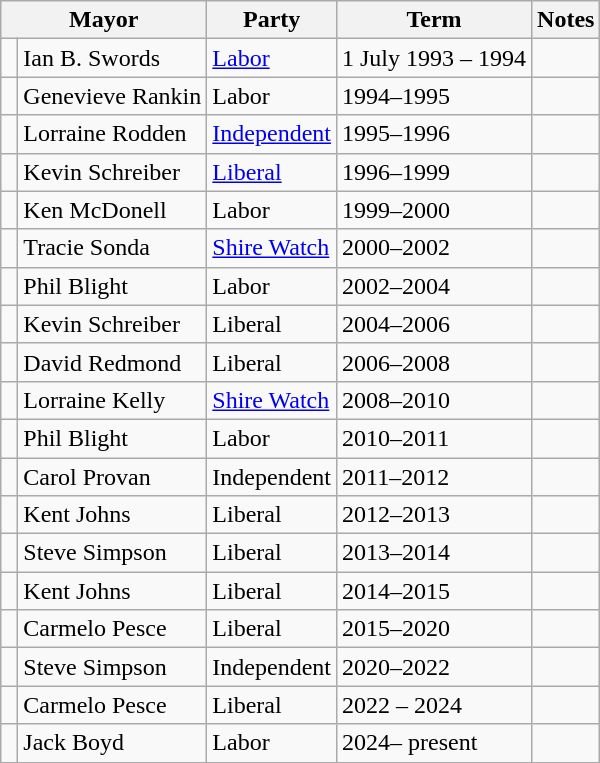<table class="wikitable">
<tr>
<th colspan="2">Mayor</th>
<th>Party</th>
<th>Term</th>
<th>Notes</th>
</tr>
<tr>
<td> </td>
<td>Ian B. Swords</td>
<td><a href='#'>Labor</a></td>
<td>1 July 1993 – 1994</td>
<td></td>
</tr>
<tr>
<td> </td>
<td>Genevieve Rankin</td>
<td>Labor</td>
<td>1994–1995</td>
<td></td>
</tr>
<tr>
<td> </td>
<td>Lorraine Rodden</td>
<td><a href='#'>Independent</a></td>
<td>1995–1996</td>
<td></td>
</tr>
<tr>
<td> </td>
<td>Kevin Schreiber</td>
<td><a href='#'>Liberal</a></td>
<td>1996–1999</td>
<td></td>
</tr>
<tr>
<td> </td>
<td>Ken McDonell</td>
<td>Labor</td>
<td>1999–2000</td>
<td></td>
</tr>
<tr>
<td> </td>
<td>Tracie Sonda</td>
<td><a href='#'>Shire Watch</a></td>
<td>2000–2002</td>
<td></td>
</tr>
<tr>
<td> </td>
<td>Phil Blight</td>
<td>Labor</td>
<td>2002–2004</td>
<td></td>
</tr>
<tr>
<td> </td>
<td>Kevin Schreiber</td>
<td>Liberal</td>
<td>2004–2006</td>
<td></td>
</tr>
<tr>
<td> </td>
<td>David Redmond</td>
<td>Liberal</td>
<td>2006–2008</td>
<td></td>
</tr>
<tr>
<td> </td>
<td>Lorraine Kelly</td>
<td><a href='#'>Shire Watch</a></td>
<td>2008–2010</td>
<td></td>
</tr>
<tr>
<td> </td>
<td>Phil Blight</td>
<td>Labor</td>
<td>2010–2011</td>
<td></td>
</tr>
<tr>
<td> </td>
<td>Carol Provan</td>
<td>Independent</td>
<td>2011–2012</td>
<td></td>
</tr>
<tr>
<td> </td>
<td>Kent Johns</td>
<td>Liberal</td>
<td>2012–2013</td>
<td></td>
</tr>
<tr>
<td> </td>
<td>Steve Simpson</td>
<td>Liberal</td>
<td>2013–2014</td>
<td></td>
</tr>
<tr>
<td> </td>
<td>Kent Johns</td>
<td>Liberal</td>
<td>2014–2015</td>
<td></td>
</tr>
<tr>
<td> </td>
<td>Carmelo Pesce</td>
<td>Liberal</td>
<td>2015–2020</td>
<td></td>
</tr>
<tr>
<td> </td>
<td>Steve Simpson</td>
<td>Independent</td>
<td>2020–2022</td>
<td></td>
</tr>
<tr>
<td> </td>
<td>Carmelo Pesce</td>
<td>Liberal</td>
<td>2022 – 2024</td>
<td></td>
</tr>
<tr>
<td> </td>
<td>Jack Boyd</td>
<td>Labor</td>
<td>2024– present</td>
<td></td>
</tr>
<tr>
</tr>
</table>
